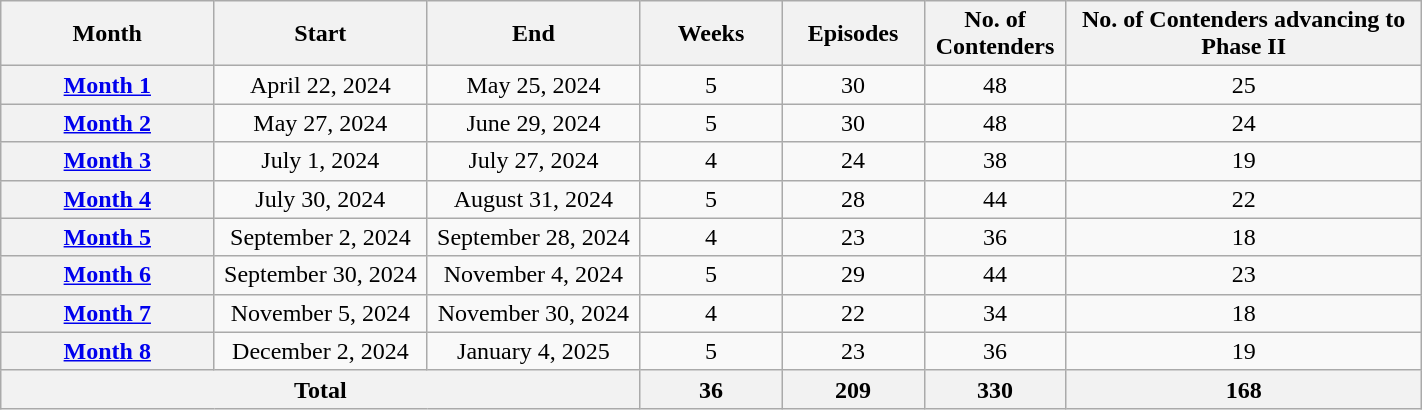<table class="wikitable" style="width:75%; text-align:center;">
<tr>
<th width="15%">Month</th>
<th width="15%">Start</th>
<th width="15%">End</th>
<th width="10%">Weeks</th>
<th width="10%">Episodes</th>
<th width="10%">No. of Contenders</th>
<th>No. of Contenders advancing to Phase II</th>
</tr>
<tr>
<th><a href='#'>Month 1</a></th>
<td>April 22, 2024</td>
<td>May 25, 2024</td>
<td>5</td>
<td>30</td>
<td>48</td>
<td>25</td>
</tr>
<tr>
<th><a href='#'>Month 2</a></th>
<td>May 27, 2024</td>
<td>June 29, 2024</td>
<td>5</td>
<td>30</td>
<td>48</td>
<td>24</td>
</tr>
<tr>
<th><a href='#'>Month 3</a></th>
<td>July 1, 2024</td>
<td>July 27, 2024</td>
<td>4</td>
<td>24</td>
<td>38</td>
<td>19</td>
</tr>
<tr>
<th><a href='#'>Month 4</a></th>
<td>July 30, 2024</td>
<td>August 31, 2024</td>
<td>5</td>
<td>28</td>
<td>44</td>
<td>22</td>
</tr>
<tr>
<th><a href='#'>Month 5</a></th>
<td>September 2, 2024</td>
<td>September 28, 2024</td>
<td>4</td>
<td>23</td>
<td>36</td>
<td>18</td>
</tr>
<tr>
<th><a href='#'>Month 6</a></th>
<td>September 30, 2024</td>
<td>November 4, 2024</td>
<td>5</td>
<td>29</td>
<td>44</td>
<td>23</td>
</tr>
<tr>
<th><a href='#'>Month 7</a></th>
<td>November 5, 2024</td>
<td>November 30, 2024</td>
<td>4</td>
<td>22</td>
<td>34</td>
<td>18</td>
</tr>
<tr>
<th><a href='#'>Month 8</a></th>
<td>December 2, 2024</td>
<td>January 4, 2025</td>
<td>5</td>
<td>23</td>
<td>36</td>
<td>19</td>
</tr>
<tr>
<th colspan="3">Total</th>
<th>36</th>
<th>209</th>
<th>330</th>
<th>168</th>
</tr>
</table>
